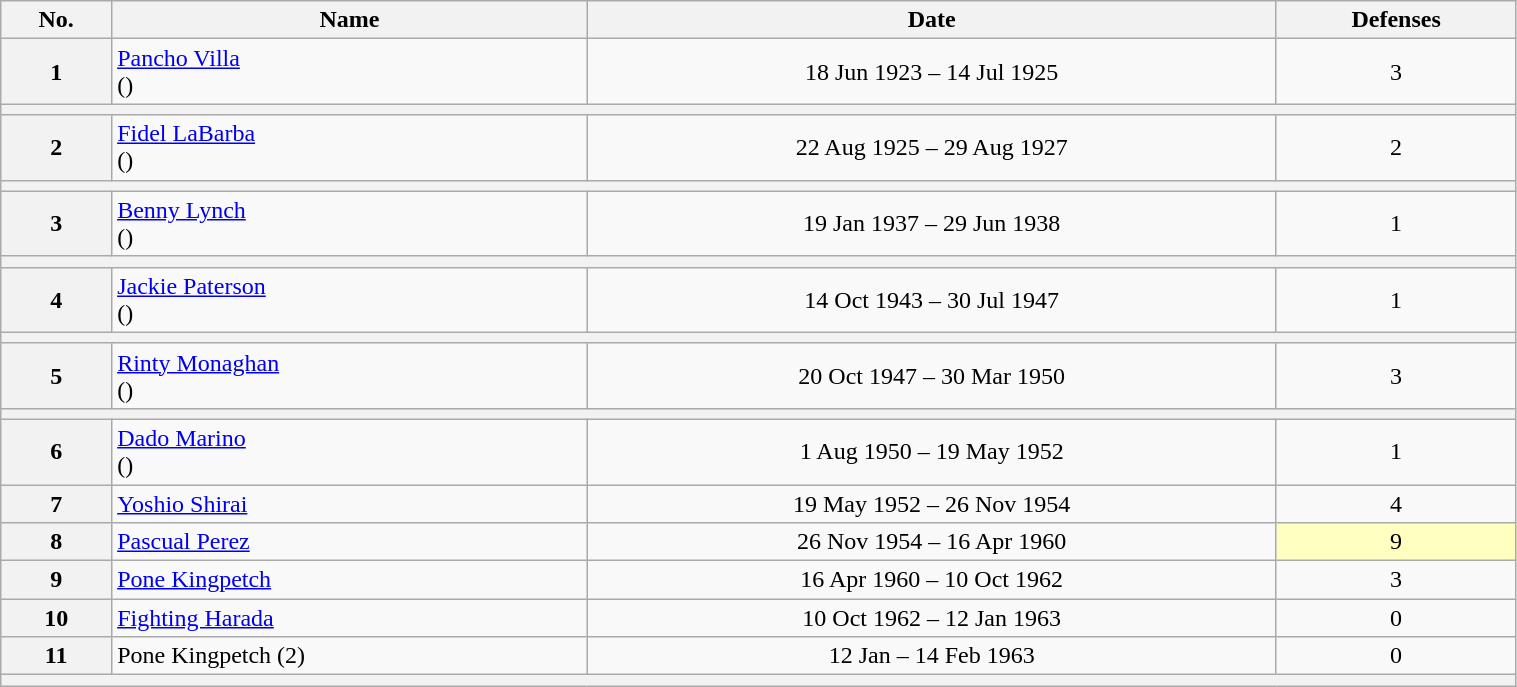<table class="wikitable sortable" style="width:80%">
<tr>
<th>No.</th>
<th>Name</th>
<th>Date</th>
<th>Defenses</th>
</tr>
<tr align=center>
<th>1</th>
<td align=left><a href='#'>Pancho Villa</a><br>()</td>
<td>18 Jun 1923 – 14 Jul 1925</td>
<td>3</td>
</tr>
<tr align=center>
<th colspan=4></th>
</tr>
<tr align=center>
<th>2</th>
<td align=left><a href='#'>Fidel LaBarba</a><br>()</td>
<td>22 Aug 1925 – 29 Aug 1927</td>
<td>2</td>
</tr>
<tr align=center>
<th colspan=4></th>
</tr>
<tr align=center>
<th>3</th>
<td align=left><a href='#'>Benny Lynch</a><br>()</td>
<td>19 Jan 1937 – 29 Jun 1938</td>
<td>1</td>
</tr>
<tr align=center>
<th colspan=4></th>
</tr>
<tr align=center>
<th>4</th>
<td align=left><a href='#'>Jackie Paterson</a><br>()</td>
<td>14 Oct 1943 – 30 Jul 1947</td>
<td>1</td>
</tr>
<tr align=center>
<th colspan=4></th>
</tr>
<tr align=center>
<th>5</th>
<td align=left><a href='#'>Rinty Monaghan</a><br>()</td>
<td>20 Oct 1947 – 30 Mar 1950</td>
<td>3</td>
</tr>
<tr align=center>
<th colspan=4></th>
</tr>
<tr align=center>
<th>6</th>
<td align=left><a href='#'>Dado Marino</a><br>()</td>
<td>1 Aug 1950 – 19 May 1952</td>
<td>1</td>
</tr>
<tr align=center>
<th>7</th>
<td align=left><a href='#'>Yoshio Shirai</a></td>
<td>19 May 1952 – 26 Nov 1954</td>
<td>4</td>
</tr>
<tr align=center>
<th>8</th>
<td align=left><a href='#'>Pascual Perez</a></td>
<td>26 Nov 1954 – 16 Apr 1960</td>
<td style="background:#ffffbf;">9</td>
</tr>
<tr align=center>
<th>9</th>
<td align=left><a href='#'>Pone Kingpetch</a></td>
<td>16 Apr 1960 – 10 Oct 1962</td>
<td>3</td>
</tr>
<tr align=center>
<th>10</th>
<td align=left><a href='#'>Fighting Harada</a></td>
<td>10 Oct 1962  – 12 Jan 1963</td>
<td>0</td>
</tr>
<tr align=center>
<th>11</th>
<td align=left>Pone Kingpetch (2)</td>
<td>12 Jan – 14 Feb 1963</td>
<td>0</td>
</tr>
<tr align=center>
<th colspan=4></th>
</tr>
</table>
